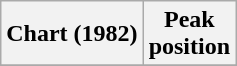<table class="wikitable sortable plainrowheaders" style="text-align:center">
<tr>
<th scope="col">Chart (1982)</th>
<th scope="col">Peak<br>position</th>
</tr>
<tr>
</tr>
</table>
